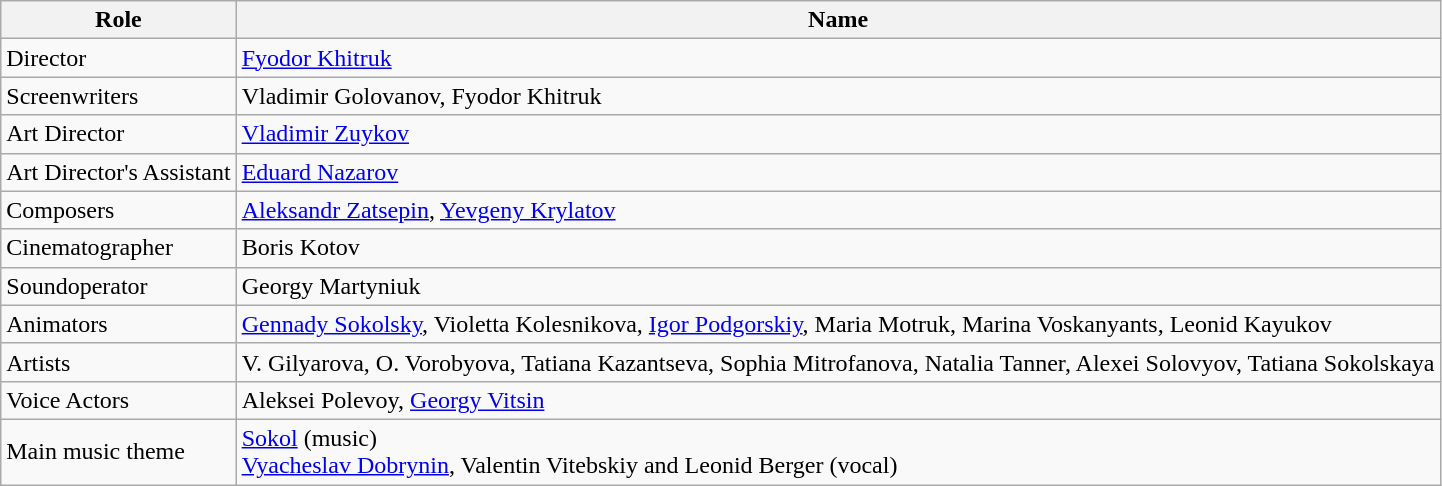<table class="wikitable sortable">
<tr>
<th>Role</th>
<th>Name</th>
</tr>
<tr>
<td>Director</td>
<td><a href='#'>Fyodor Khitruk</a></td>
</tr>
<tr>
<td>Screenwriters</td>
<td>Vladimir Golovanov, Fyodor Khitruk</td>
</tr>
<tr>
<td>Art Director</td>
<td><a href='#'>Vladimir Zuykov</a></td>
</tr>
<tr>
<td>Art Director's Assistant</td>
<td><a href='#'>Eduard Nazarov</a></td>
</tr>
<tr>
<td>Composers</td>
<td><a href='#'>Aleksandr Zatsepin</a>, <a href='#'>Yevgeny Krylatov</a></td>
</tr>
<tr>
<td>Cinematographer</td>
<td>Boris Kotov</td>
</tr>
<tr>
<td>Soundoperator</td>
<td>Georgy Martyniuk</td>
</tr>
<tr>
<td>Animators</td>
<td><a href='#'>Gennady Sokolsky</a>, Violetta Kolesnikova, <a href='#'>Igor Podgorskiy</a>, Maria Motruk, Marina Voskanyants, Leonid Kayukov</td>
</tr>
<tr>
<td>Artists</td>
<td>V. Gilyarova, O. Vorobyova, Tatiana Kazantseva, Sophia Mitrofanova, Natalia Tanner, Alexei Solovyov, Tatiana Sokolskaya</td>
</tr>
<tr>
<td>Voice Actors</td>
<td>Aleksei Polevoy, <a href='#'>Georgy Vitsin</a></td>
</tr>
<tr>
<td>Main music theme</td>
<td><a href='#'>Sokol</a> (music)<br><a href='#'>Vyacheslav Dobrynin</a>, Valentin Vitebskiy and Leonid Berger (vocal)</td>
</tr>
</table>
